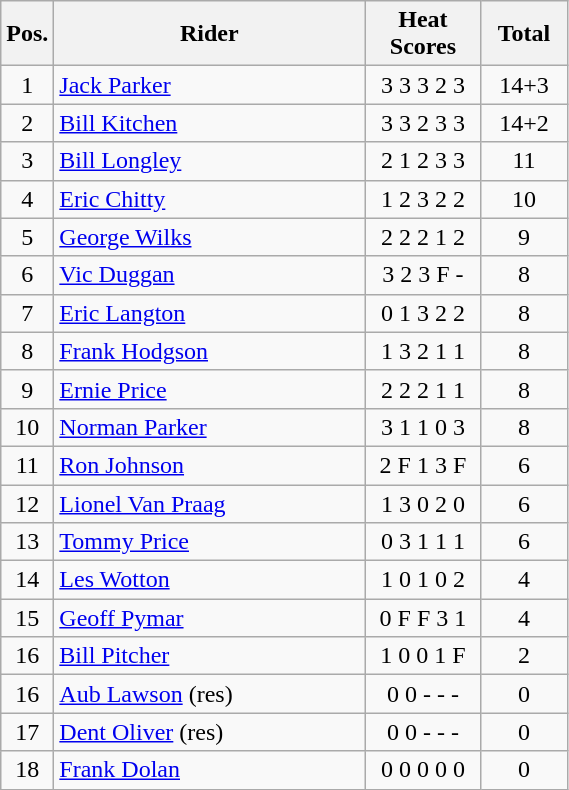<table class=wikitable>
<tr>
<th width=25px>Pos.</th>
<th width=200px>Rider</th>
<th width=70px>Heat Scores</th>
<th width=50px>Total</th>
</tr>
<tr align=center >
<td>1</td>
<td align=left> <a href='#'>Jack Parker</a></td>
<td>3	3	3	2	3</td>
<td>14+3</td>
</tr>
<tr align=center>
<td>2</td>
<td align=left> <a href='#'>Bill Kitchen</a></td>
<td>3	3	2	3	3</td>
<td>14+2</td>
</tr>
<tr align=center>
<td>3</td>
<td align=left> <a href='#'>Bill Longley</a></td>
<td>2	1	2	3	3</td>
<td>11</td>
</tr>
<tr align=center>
<td>4</td>
<td align=left> <a href='#'>Eric Chitty</a></td>
<td>1	2	3	2	2</td>
<td>10</td>
</tr>
<tr align=center>
<td>5</td>
<td align=left> <a href='#'>George Wilks</a></td>
<td>2	2	2	1	2</td>
<td>9</td>
</tr>
<tr align=center>
<td>6</td>
<td align=left> <a href='#'>Vic Duggan</a></td>
<td>3	2	3	F	-</td>
<td>8</td>
</tr>
<tr align=center>
<td>7</td>
<td align=left> <a href='#'>Eric Langton</a></td>
<td>0	1	3	2	2</td>
<td>8</td>
</tr>
<tr align=center>
<td>8</td>
<td align=left> <a href='#'>Frank Hodgson</a></td>
<td>1	3	2	1	1</td>
<td>8</td>
</tr>
<tr align=center>
<td>9</td>
<td align=left> <a href='#'>Ernie Price</a></td>
<td>2	2	2	1	1</td>
<td>8</td>
</tr>
<tr align=center>
<td>10</td>
<td align=left> <a href='#'>Norman Parker</a></td>
<td>3	1	1	0	3</td>
<td>8</td>
</tr>
<tr align=center>
<td>11</td>
<td align=left> <a href='#'>Ron Johnson</a></td>
<td>2	F	1	3	F</td>
<td>6</td>
</tr>
<tr align=center>
<td>12</td>
<td align=left> <a href='#'>Lionel Van Praag</a></td>
<td>1	3	0	2	0</td>
<td>6</td>
</tr>
<tr align=center>
<td>13</td>
<td align=left> <a href='#'>Tommy Price</a></td>
<td>0	3	1	1	1</td>
<td>6</td>
</tr>
<tr align=center>
<td>14</td>
<td align=left> <a href='#'>Les Wotton</a></td>
<td>1	0	1	0	2</td>
<td>4</td>
</tr>
<tr align=center>
<td>15</td>
<td align=left> <a href='#'>Geoff Pymar</a></td>
<td>0	F	F	3	1</td>
<td>4</td>
</tr>
<tr align=center>
<td>16</td>
<td align=left> <a href='#'>Bill Pitcher</a></td>
<td>1	0	0	1	F</td>
<td>2</td>
</tr>
<tr align=center>
<td>16</td>
<td align=left> <a href='#'>Aub Lawson</a> (res)</td>
<td>0	0	-	-	-</td>
<td>0</td>
</tr>
<tr align=center>
<td>17</td>
<td align=left> <a href='#'>Dent Oliver</a> (res)</td>
<td>0	0	-	-	-</td>
<td>0</td>
</tr>
<tr align=center>
<td>18</td>
<td align=left> <a href='#'>Frank Dolan</a></td>
<td>0	0	0	0	0</td>
<td>0</td>
</tr>
</table>
